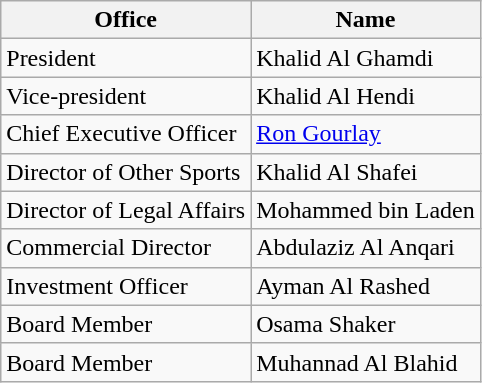<table class="wikitable">
<tr>
<th>Office</th>
<th>Name</th>
</tr>
<tr>
<td>President</td>
<td>Khalid Al Ghamdi</td>
</tr>
<tr>
<td>Vice-president</td>
<td>Khalid Al Hendi</td>
</tr>
<tr>
<td>Chief Executive Officer</td>
<td><a href='#'>Ron Gourlay</a></td>
</tr>
<tr>
<td>Director of Other Sports</td>
<td>Khalid Al Shafei</td>
</tr>
<tr>
<td>Director of Legal Affairs</td>
<td>Mohammed bin Laden</td>
</tr>
<tr>
<td>Commercial Director</td>
<td>Abdulaziz Al Anqari</td>
</tr>
<tr>
<td>Investment Officer</td>
<td>Ayman Al Rashed</td>
</tr>
<tr>
<td>Board Member</td>
<td>Osama Shaker</td>
</tr>
<tr>
<td>Board Member</td>
<td>Muhannad Al Blahid</td>
</tr>
</table>
